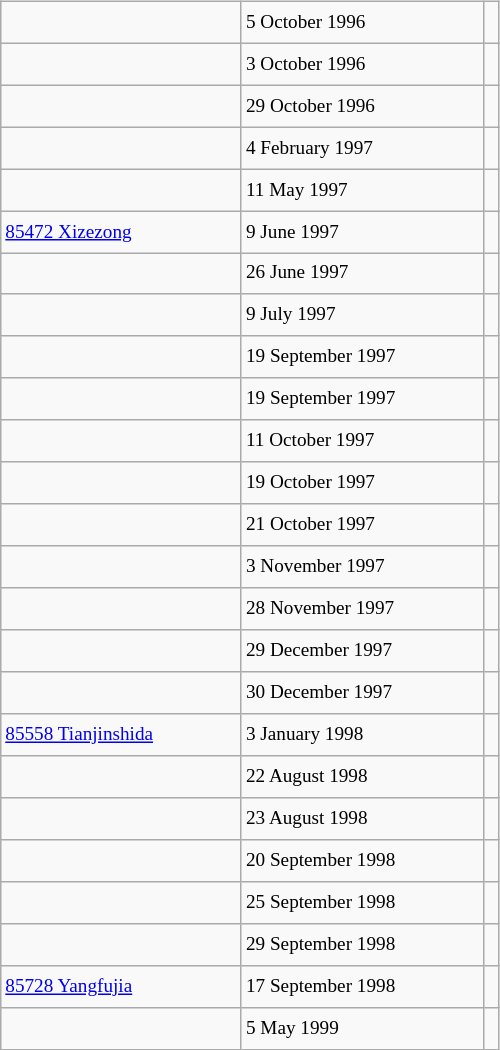<table class="wikitable" style="font-size: 80%; float: left; width: 26em; margin-right: 1em; height: 700px">
<tr>
<td></td>
<td>5 October 1996</td>
<td></td>
</tr>
<tr>
<td></td>
<td>3 October 1996</td>
<td></td>
</tr>
<tr>
<td></td>
<td>29 October 1996</td>
<td></td>
</tr>
<tr>
<td></td>
<td>4 February 1997</td>
<td></td>
</tr>
<tr>
<td></td>
<td>11 May 1997</td>
<td></td>
</tr>
<tr>
<td><a href='#'>85472 Xizezong</a></td>
<td>9 June 1997</td>
<td></td>
</tr>
<tr>
<td></td>
<td>26 June 1997</td>
<td></td>
</tr>
<tr>
<td></td>
<td>9 July 1997</td>
<td></td>
</tr>
<tr>
<td></td>
<td>19 September 1997</td>
<td></td>
</tr>
<tr>
<td></td>
<td>19 September 1997</td>
<td></td>
</tr>
<tr>
<td></td>
<td>11 October 1997</td>
<td></td>
</tr>
<tr>
<td></td>
<td>19 October 1997</td>
<td></td>
</tr>
<tr>
<td></td>
<td>21 October 1997</td>
<td></td>
</tr>
<tr>
<td></td>
<td>3 November 1997</td>
<td></td>
</tr>
<tr>
<td></td>
<td>28 November 1997</td>
<td></td>
</tr>
<tr>
<td></td>
<td>29 December 1997</td>
<td></td>
</tr>
<tr>
<td></td>
<td>30 December 1997</td>
<td></td>
</tr>
<tr>
<td><a href='#'>85558 Tianjinshida</a></td>
<td>3 January 1998</td>
<td></td>
</tr>
<tr>
<td></td>
<td>22 August 1998</td>
<td></td>
</tr>
<tr>
<td></td>
<td>23 August 1998</td>
<td></td>
</tr>
<tr>
<td></td>
<td>20 September 1998</td>
<td></td>
</tr>
<tr>
<td></td>
<td>25 September 1998</td>
<td></td>
</tr>
<tr>
<td></td>
<td>29 September 1998</td>
<td></td>
</tr>
<tr>
<td><a href='#'>85728 Yangfujia</a></td>
<td>17 September 1998</td>
<td></td>
</tr>
<tr>
<td></td>
<td>5 May 1999</td>
<td></td>
</tr>
</table>
